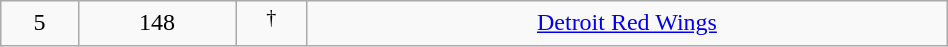<table class="wikitable sortable" width="50%">
<tr align="center" bgcolor="">
<td>5</td>
<td>148</td>
<td> <sup>†</sup></td>
<td><a href='#'>Detroit Red Wings</a></td>
</tr>
</table>
